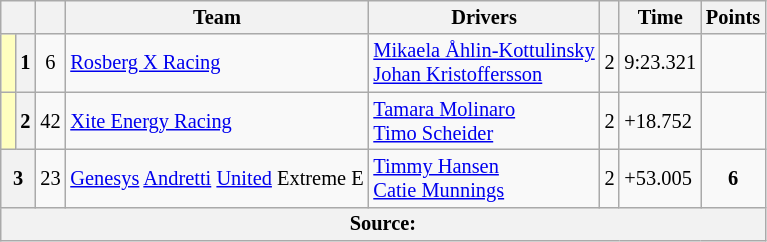<table class="wikitable" style="font-size: 85%">
<tr>
<th scope="col" colspan="2"></th>
<th scope="col"></th>
<th scope="col">Team</th>
<th scope="col">Drivers</th>
<th scope="col"></th>
<th scope="col">Time</th>
<th scope="col">Points</th>
</tr>
<tr>
<td style="background-color:#FFFFBF"> </td>
<th scope=row>1</th>
<td align=center>6</td>
<td> <a href='#'>Rosberg X Racing</a></td>
<td> <a href='#'>Mikaela Åhlin-Kottulinsky</a><br> <a href='#'>Johan Kristoffersson</a></td>
<td>2</td>
<td>9:23.321</td>
<td></td>
</tr>
<tr>
<td style="background-color:#FFFFBF"> </td>
<th scope=row>2</th>
<td align=center>42</td>
<td> <a href='#'>Xite Energy Racing</a></td>
<td> <a href='#'>Tamara Molinaro</a><br> <a href='#'>Timo Scheider</a></td>
<td>2</td>
<td>+18.752</td>
<td></td>
</tr>
<tr>
<th scope=row colspan=2>3</th>
<td align=center>23</td>
<td> <a href='#'>Genesys</a> <a href='#'>Andretti</a> <a href='#'>United</a> Extreme E</td>
<td> <a href='#'>Timmy Hansen</a><br> <a href='#'>Catie Munnings</a></td>
<td>2</td>
<td>+53.005</td>
<td align=center><strong>6</strong></td>
</tr>
<tr>
<th colspan="8">Source:</th>
</tr>
</table>
